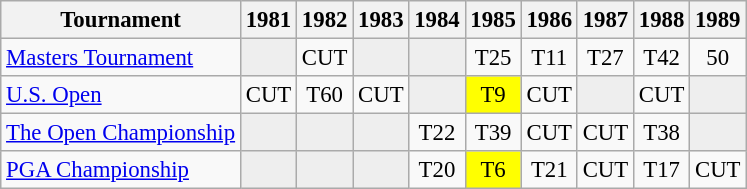<table class="wikitable" style="font-size:95%;text-align:center;">
<tr>
<th>Tournament</th>
<th>1981</th>
<th>1982</th>
<th>1983</th>
<th>1984</th>
<th>1985</th>
<th>1986</th>
<th>1987</th>
<th>1988</th>
<th>1989</th>
</tr>
<tr>
<td align=left><a href='#'>Masters Tournament</a></td>
<td style="background:#eeeeee;"></td>
<td>CUT</td>
<td style="background:#eeeeee;"></td>
<td style="background:#eeeeee;"></td>
<td>T25</td>
<td>T11</td>
<td>T27</td>
<td>T42</td>
<td>50</td>
</tr>
<tr>
<td align=left><a href='#'>U.S. Open</a></td>
<td>CUT</td>
<td>T60</td>
<td>CUT</td>
<td style="background:#eeeeee;"></td>
<td style="background:yellow;">T9</td>
<td>CUT</td>
<td style="background:#eeeeee;"></td>
<td>CUT</td>
<td style="background:#eeeeee;"></td>
</tr>
<tr>
<td align=left><a href='#'>The Open Championship</a></td>
<td style="background:#eeeeee;"></td>
<td style="background:#eeeeee;"></td>
<td style="background:#eeeeee;"></td>
<td>T22</td>
<td>T39</td>
<td>CUT</td>
<td>CUT</td>
<td>T38</td>
<td style="background:#eeeeee;"></td>
</tr>
<tr>
<td align=left><a href='#'>PGA Championship</a></td>
<td style="background:#eeeeee;"></td>
<td style="background:#eeeeee;"></td>
<td style="background:#eeeeee;"></td>
<td>T20</td>
<td style="background:yellow;">T6</td>
<td>T21</td>
<td>CUT</td>
<td>T17</td>
<td>CUT</td>
</tr>
</table>
